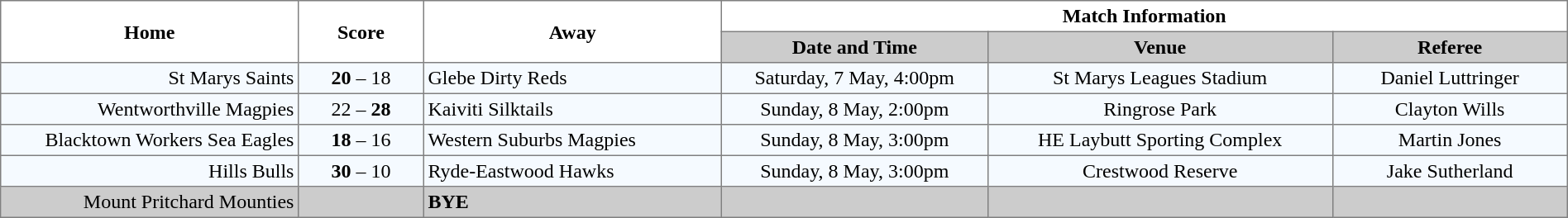<table border="1" cellpadding="3" cellspacing="0" width="100%" style="border-collapse:collapse;  text-align:center;">
<tr>
<th rowspan="2" width="19%">Home</th>
<th rowspan="2" width="8%">Score</th>
<th rowspan="2" width="19%">Away</th>
<th colspan="3">Match Information</th>
</tr>
<tr style="background:#CCCCCC">
<th width="17%">Date and Time</th>
<th width="22%">Venue</th>
<th width="50%">Referee</th>
</tr>
<tr style="text-align:center; background:#f5faff;">
<td align="right">St Marys Saints </td>
<td><strong>20</strong> – 18</td>
<td align="left"> Glebe Dirty Reds</td>
<td>Saturday, 7 May, 4:00pm</td>
<td>St Marys Leagues Stadium</td>
<td>Daniel Luttringer</td>
</tr>
<tr style="text-align:center; background:#f5faff;">
<td align="right">Wentworthville Magpies </td>
<td>22 – <strong>28</strong></td>
<td align="left"> Kaiviti Silktails</td>
<td>Sunday, 8 May, 2:00pm</td>
<td>Ringrose Park</td>
<td>Clayton Wills</td>
</tr>
<tr style="text-align:center; background:#f5faff;">
<td align="right">Blacktown Workers Sea Eagles </td>
<td><strong>18</strong> – 16</td>
<td align="left"> Western Suburbs Magpies</td>
<td>Sunday, 8 May, 3:00pm</td>
<td>HE Laybutt Sporting Complex</td>
<td>Martin Jones</td>
</tr>
<tr style="text-align:center; background:#f5faff;">
<td align="right">Hills Bulls </td>
<td><strong>30</strong> – 10</td>
<td align="left"> Ryde-Eastwood Hawks</td>
<td>Sunday, 8 May, 3:00pm</td>
<td>Crestwood Reserve</td>
<td>Jake Sutherland</td>
</tr>
<tr style="text-align:center; background:#CCCCCC;">
<td align="right">Mount Pritchard Mounties </td>
<td></td>
<td align="left"><strong>BYE</strong></td>
<td></td>
<td></td>
<td></td>
</tr>
</table>
